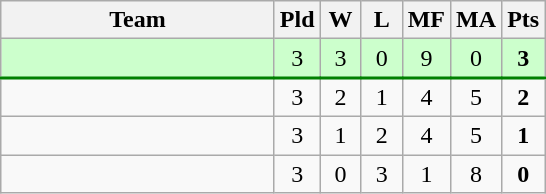<table class=wikitable style="text-align:center">
<tr>
<th width=175>Team</th>
<th width=20>Pld</th>
<th width=20>W</th>
<th width=20>L</th>
<th width=20>MF</th>
<th width=20>MA</th>
<th width=20>Pts</th>
</tr>
<tr bgcolor=ccffcc style="border-bottom:2px solid green;">
<td style="text-align:left"></td>
<td>3</td>
<td>3</td>
<td>0</td>
<td>9</td>
<td>0</td>
<td><strong>3</strong></td>
</tr>
<tr>
<td style="text-align:left"></td>
<td>3</td>
<td>2</td>
<td>1</td>
<td>4</td>
<td>5</td>
<td><strong>2</strong></td>
</tr>
<tr>
<td style="text-align:left"></td>
<td>3</td>
<td>1</td>
<td>2</td>
<td>4</td>
<td>5</td>
<td><strong>1</strong></td>
</tr>
<tr>
<td style="text-align:left"></td>
<td>3</td>
<td>0</td>
<td>3</td>
<td>1</td>
<td>8</td>
<td><strong>0</strong></td>
</tr>
</table>
